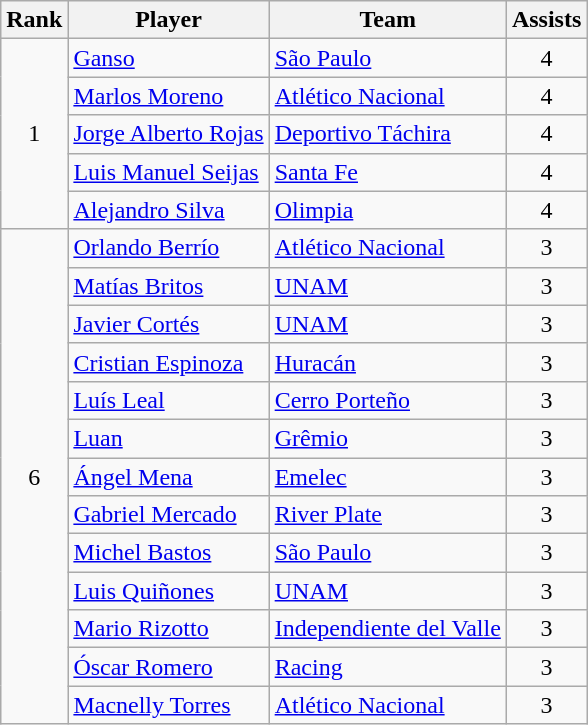<table class="wikitable">
<tr>
<th>Rank</th>
<th>Player</th>
<th>Team</th>
<th>Assists</th>
</tr>
<tr>
<td align=center rowspan=5>1</td>
<td> <a href='#'>Ganso</a></td>
<td> <a href='#'>São Paulo</a></td>
<td align=center>4</td>
</tr>
<tr>
<td> <a href='#'>Marlos Moreno</a></td>
<td> <a href='#'>Atlético Nacional</a></td>
<td align=center>4</td>
</tr>
<tr>
<td> <a href='#'>Jorge Alberto Rojas</a></td>
<td> <a href='#'>Deportivo Táchira</a></td>
<td align=center>4</td>
</tr>
<tr>
<td> <a href='#'>Luis Manuel Seijas</a></td>
<td> <a href='#'>Santa Fe</a></td>
<td align=center>4</td>
</tr>
<tr>
<td> <a href='#'>Alejandro Silva</a></td>
<td> <a href='#'>Olimpia</a></td>
<td align=center>4</td>
</tr>
<tr>
<td align=center rowspan=13>6</td>
<td> <a href='#'>Orlando Berrío</a></td>
<td> <a href='#'>Atlético Nacional</a></td>
<td align=center>3</td>
</tr>
<tr>
<td> <a href='#'>Matías Britos</a></td>
<td> <a href='#'>UNAM</a></td>
<td align=center>3</td>
</tr>
<tr>
<td> <a href='#'>Javier Cortés</a></td>
<td> <a href='#'>UNAM</a></td>
<td align=center>3</td>
</tr>
<tr>
<td> <a href='#'>Cristian Espinoza</a></td>
<td> <a href='#'>Huracán</a></td>
<td align=center>3</td>
</tr>
<tr>
<td> <a href='#'>Luís Leal</a></td>
<td> <a href='#'>Cerro Porteño</a></td>
<td align=center>3</td>
</tr>
<tr>
<td> <a href='#'>Luan</a></td>
<td> <a href='#'>Grêmio</a></td>
<td align=center>3</td>
</tr>
<tr>
<td> <a href='#'>Ángel Mena</a></td>
<td> <a href='#'>Emelec</a></td>
<td align=center>3</td>
</tr>
<tr>
<td> <a href='#'>Gabriel Mercado</a></td>
<td> <a href='#'>River Plate</a></td>
<td align=center>3</td>
</tr>
<tr>
<td> <a href='#'>Michel Bastos</a></td>
<td> <a href='#'>São Paulo</a></td>
<td align=center>3</td>
</tr>
<tr>
<td> <a href='#'>Luis Quiñones</a></td>
<td> <a href='#'>UNAM</a></td>
<td align=center>3</td>
</tr>
<tr>
<td> <a href='#'>Mario Rizotto</a></td>
<td> <a href='#'>Independiente del Valle</a></td>
<td align=center>3</td>
</tr>
<tr>
<td> <a href='#'>Óscar Romero</a></td>
<td> <a href='#'>Racing</a></td>
<td align=center>3</td>
</tr>
<tr>
<td> <a href='#'>Macnelly Torres</a></td>
<td> <a href='#'>Atlético Nacional</a></td>
<td align=center>3</td>
</tr>
</table>
